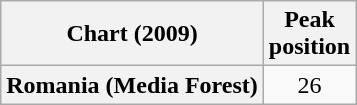<table class="wikitable sortable plainrowheaders" style="text-align:center">
<tr>
<th scope="col">Chart (2009)</th>
<th scope="col">Peak<br>position</th>
</tr>
<tr>
<th scope="row">Romania (Media Forest)</th>
<td>26</td>
</tr>
</table>
